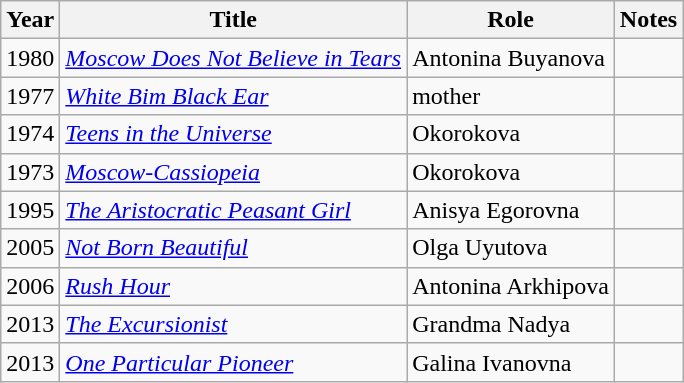<table class="wikitable sortable">
<tr>
<th>Year</th>
<th>Title</th>
<th>Role</th>
<th class="unsortable">Notes</th>
</tr>
<tr>
<td>1980</td>
<td><em><a href='#'>Moscow Does Not Believe in Tears</a></em></td>
<td>Antonina Buyanova</td>
<td></td>
</tr>
<tr>
<td>1977</td>
<td><em><a href='#'>White Bim Black Ear</a></em></td>
<td>mother</td>
<td></td>
</tr>
<tr>
<td>1974</td>
<td><em><a href='#'>Teens in the Universe</a></em></td>
<td>Okorokova</td>
<td></td>
</tr>
<tr>
<td>1973</td>
<td><em><a href='#'>Moscow-Cassiopeia</a></em></td>
<td>Okorokova</td>
<td></td>
</tr>
<tr>
<td>1995</td>
<td><em><a href='#'>The Aristocratic Peasant Girl</a></em></td>
<td>Anisya Egorovna</td>
<td></td>
</tr>
<tr>
<td>2005</td>
<td><em><a href='#'>Not Born Beautiful</a></em></td>
<td>Olga Uyutova</td>
<td></td>
</tr>
<tr>
<td>2006</td>
<td><em><a href='#'>Rush Hour</a></em></td>
<td>Antonina Arkhipova</td>
<td></td>
</tr>
<tr>
<td>2013</td>
<td><em><a href='#'>The Excursionist</a></em></td>
<td>Grandma Nadya</td>
</tr>
<tr>
<td>2013</td>
<td><em><a href='#'>One Particular Pioneer</a></em></td>
<td>Galina Ivanovna</td>
<td></td>
</tr>
</table>
